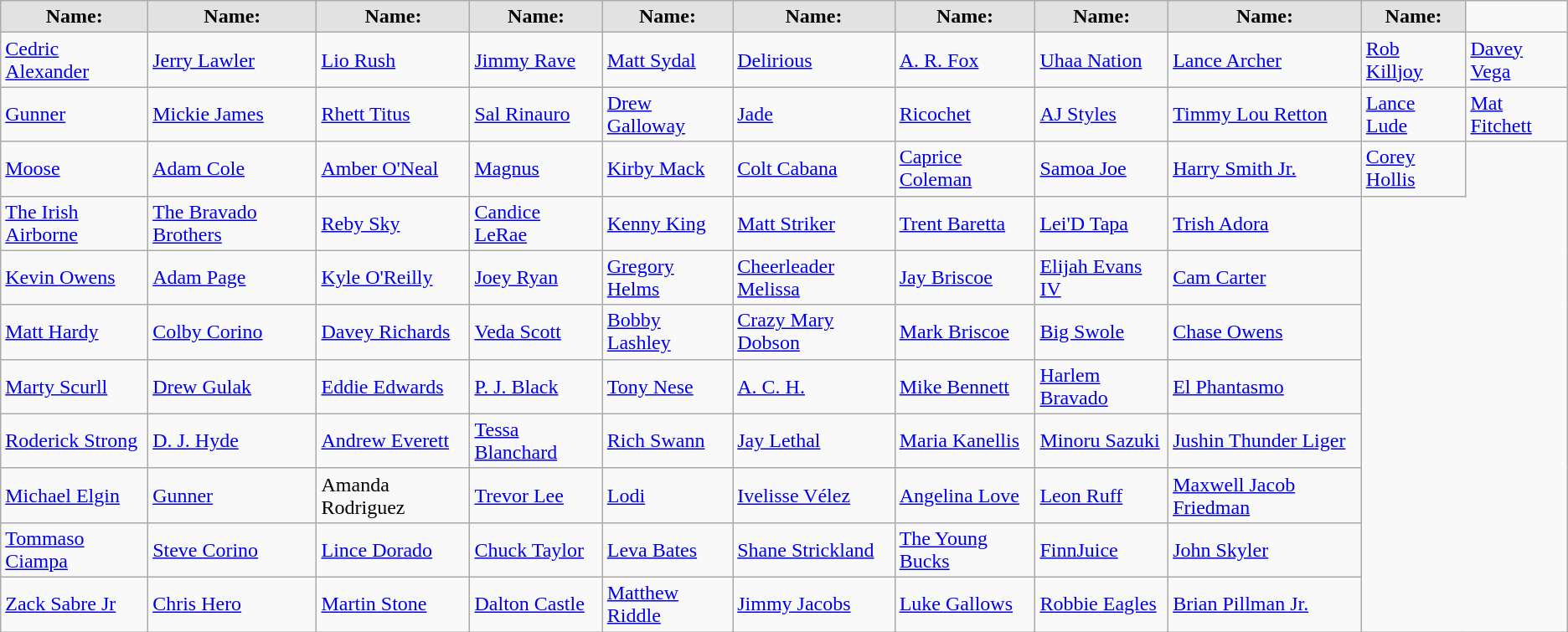<table class="wikitable">
<tr>
<th style="background: #e2e2e2;">Name:</th>
<th style="background: #e2e2e2;">Name:</th>
<th style="background: #e2e2e2;">Name:</th>
<th style="background: #e2e2e2;">Name:</th>
<th style="background: #e2e2e2;">Name:</th>
<th style="background: #e2e2e2;">Name:</th>
<th style="background: #e2e2e2;">Name:</th>
<th style="background: #e2e2e2;">Name:</th>
<th style="background: #e2e2e2;">Name:</th>
<th style="background: #e2e2e2;">Name:</th>
</tr>
<tr>
<td><a href='#'>Cedric Alexander</a></td>
<td><a href='#'>Jerry Lawler</a></td>
<td><a href='#'>Lio Rush</a></td>
<td><a href='#'>Jimmy Rave</a></td>
<td><a href='#'>Matt Sydal</a></td>
<td><a href='#'>Delirious</a></td>
<td><a href='#'>A. R. Fox</a></td>
<td><a href='#'>Uhaa Nation</a></td>
<td><a href='#'>Lance Archer</a></td>
<td><a href='#'>Rob Killjoy</a></td>
<td><a href='#'>Davey Vega</a></td>
</tr>
<tr>
<td><a href='#'>Gunner</a></td>
<td><a href='#'>Mickie James</a></td>
<td><a href='#'>Rhett Titus</a></td>
<td><a href='#'>Sal Rinauro</a></td>
<td><a href='#'>Drew Galloway</a></td>
<td><a href='#'>Jade</a></td>
<td><a href='#'>Ricochet</a></td>
<td><a href='#'>AJ Styles</a></td>
<td><a href='#'>Timmy Lou Retton</a></td>
<td><a href='#'>Lance Lude</a></td>
<td><a href='#'>Mat Fitchett</a></td>
</tr>
<tr>
<td><a href='#'>Moose</a></td>
<td><a href='#'>Adam Cole</a></td>
<td><a href='#'>Amber O'Neal</a></td>
<td><a href='#'>Magnus</a></td>
<td><a href='#'>Kirby Mack</a></td>
<td><a href='#'>Colt Cabana</a></td>
<td><a href='#'>Caprice Coleman</a></td>
<td><a href='#'>Samoa Joe</a></td>
<td><a href='#'>Harry Smith Jr.</a></td>
<td><a href='#'>Corey Hollis</a></td>
</tr>
<tr>
<td><a href='#'>The Irish Airborne</a></td>
<td><a href='#'>The Bravado Brothers</a></td>
<td><a href='#'>Reby Sky</a></td>
<td><a href='#'>Candice LeRae</a></td>
<td><a href='#'>Kenny King</a></td>
<td><a href='#'>Matt Striker</a></td>
<td><a href='#'>Trent Baretta</a></td>
<td><a href='#'>Lei'D Tapa</a></td>
<td><a href='#'>Trish Adora</a></td>
</tr>
<tr>
<td><a href='#'>Kevin Owens</a></td>
<td><a href='#'>Adam Page</a></td>
<td><a href='#'>Kyle O'Reilly</a></td>
<td><a href='#'>Joey Ryan</a></td>
<td><a href='#'>Gregory Helms</a></td>
<td><a href='#'>Cheerleader Melissa</a></td>
<td><a href='#'>Jay Briscoe</a></td>
<td><a href='#'>Elijah Evans IV</a></td>
<td><a href='#'>Cam Carter</a></td>
</tr>
<tr>
<td><a href='#'>Matt Hardy</a></td>
<td><a href='#'>Colby Corino</a></td>
<td><a href='#'>Davey Richards</a></td>
<td><a href='#'>Veda Scott</a></td>
<td><a href='#'>Bobby Lashley</a></td>
<td><a href='#'>Crazy Mary Dobson</a></td>
<td><a href='#'>Mark Briscoe</a></td>
<td><a href='#'>Big Swole</a></td>
<td><a href='#'>Chase Owens</a></td>
</tr>
<tr>
<td><a href='#'>Marty Scurll</a></td>
<td><a href='#'>Drew Gulak</a></td>
<td><a href='#'>Eddie Edwards</a></td>
<td><a href='#'>P. J. Black</a></td>
<td><a href='#'>Tony Nese</a></td>
<td><a href='#'>A. C. H.</a></td>
<td><a href='#'>Mike Bennett</a></td>
<td><a href='#'>Harlem Bravado</a></td>
<td><a href='#'>El Phantasmo</a></td>
</tr>
<tr>
<td><a href='#'>Roderick Strong</a></td>
<td><a href='#'>D. J. Hyde</a></td>
<td><a href='#'>Andrew Everett</a></td>
<td><a href='#'>Tessa Blanchard</a></td>
<td><a href='#'>Rich Swann</a></td>
<td><a href='#'>Jay Lethal</a></td>
<td><a href='#'>Maria Kanellis</a></td>
<td><a href='#'>Minoru Sazuki</a></td>
<td><a href='#'>Jushin Thunder Liger</a></td>
</tr>
<tr>
<td><a href='#'>Michael Elgin</a></td>
<td><a href='#'>Gunner</a></td>
<td>Amanda Rodriguez</td>
<td><a href='#'>Trevor Lee</a></td>
<td><a href='#'>Lodi</a></td>
<td><a href='#'>Ivelisse Vélez</a></td>
<td><a href='#'>Angelina Love</a></td>
<td><a href='#'>Leon Ruff</a></td>
<td><a href='#'>Maxwell Jacob Friedman</a></td>
</tr>
<tr>
<td><a href='#'>Tommaso Ciampa</a></td>
<td><a href='#'>Steve Corino</a></td>
<td><a href='#'>Lince Dorado</a></td>
<td><a href='#'>Chuck Taylor</a></td>
<td><a href='#'>Leva Bates</a></td>
<td><a href='#'>Shane Strickland</a></td>
<td><a href='#'>The Young Bucks</a></td>
<td><a href='#'>FinnJuice</a></td>
<td><a href='#'>John Skyler</a></td>
</tr>
<tr>
<td><a href='#'>Zack Sabre Jr</a></td>
<td><a href='#'>Chris Hero</a></td>
<td><a href='#'>Martin Stone</a></td>
<td><a href='#'>Dalton Castle</a></td>
<td><a href='#'>Matthew Riddle</a></td>
<td><a href='#'>Jimmy Jacobs</a></td>
<td><a href='#'>Luke Gallows</a></td>
<td><a href='#'>Robbie Eagles</a></td>
<td><a href='#'>Brian Pillman Jr.</a></td>
</tr>
</table>
